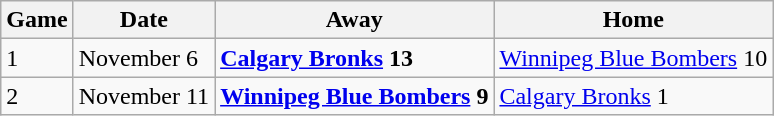<table class="wikitable">
<tr>
<th>Game</th>
<th>Date</th>
<th>Away</th>
<th>Home</th>
</tr>
<tr>
<td>1</td>
<td>November 6</td>
<td><strong><a href='#'>Calgary Bronks</a> 13</strong></td>
<td><a href='#'>Winnipeg Blue Bombers</a> 10</td>
</tr>
<tr>
<td>2</td>
<td>November 11</td>
<td><strong><a href='#'>Winnipeg Blue Bombers</a> 9</strong></td>
<td><a href='#'>Calgary Bronks</a> 1</td>
</tr>
</table>
